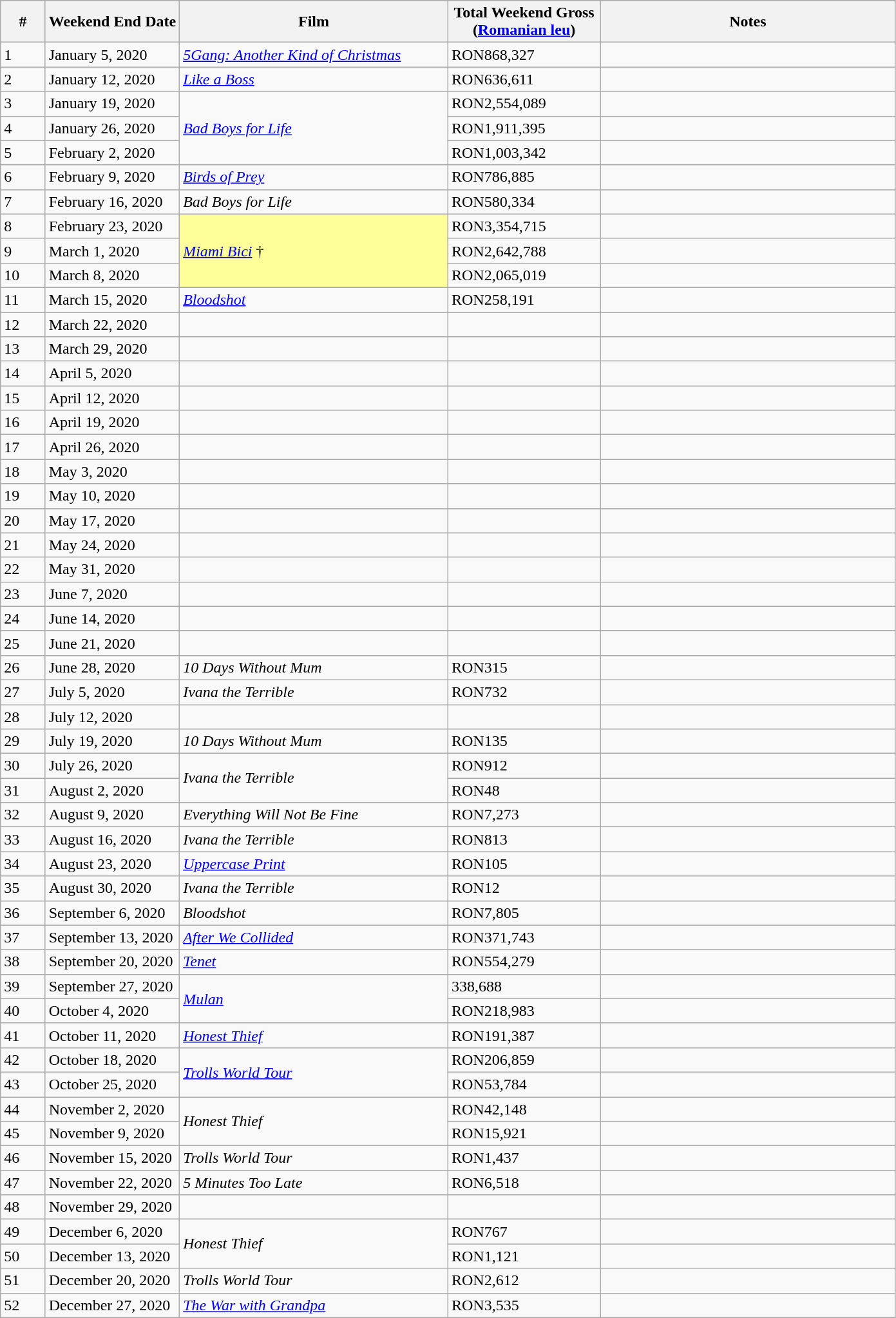<table class="wikitable sortable">
<tr>
<th width="5%">#</th>
<th width="15%">Weekend End Date</th>
<th width="30%">Film</th>
<th width="17%">Total Weekend Gross<br>(<a href='#'>Romanian leu</a>)</th>
<th width="33%">Notes</th>
</tr>
<tr>
<td>1</td>
<td>January 5, 2020</td>
<td><em><a href='#'>5Gang: Another Kind of Christmas</a></em></td>
<td>RON868,327</td>
<td></td>
</tr>
<tr>
<td>2</td>
<td>January 12, 2020</td>
<td><em><a href='#'>Like a Boss</a></em></td>
<td>RON636,611</td>
<td></td>
</tr>
<tr>
<td>3</td>
<td>January 19, 2020</td>
<td rowspan="3"><em><a href='#'>Bad Boys for Life</a></em></td>
<td>RON2,554,089</td>
<td></td>
</tr>
<tr>
<td>4</td>
<td>January 26, 2020</td>
<td>RON1,911,395</td>
<td></td>
</tr>
<tr>
<td>5</td>
<td>February 2, 2020</td>
<td>RON1,003,342</td>
<td></td>
</tr>
<tr>
<td>6</td>
<td>February 9, 2020</td>
<td><em><a href='#'>Birds of Prey</a></em></td>
<td>RON786,885</td>
<td></td>
</tr>
<tr>
<td>7</td>
<td>February 16, 2020</td>
<td><em>Bad Boys for Life</em></td>
<td>RON580,334</td>
<td></td>
</tr>
<tr>
<td>8</td>
<td>February 23, 2020</td>
<td rowspan="3" style="background-color:#FFFF99"><em><a href='#'>Miami Bici</a></em> †</td>
<td>RON3,354,715</td>
<td></td>
</tr>
<tr>
<td>9</td>
<td>March 1, 2020</td>
<td>RON2,642,788</td>
<td></td>
</tr>
<tr>
<td>10</td>
<td>March 8, 2020</td>
<td>RON2,065,019</td>
<td></td>
</tr>
<tr>
<td>11</td>
<td>March 15, 2020</td>
<td><em><a href='#'>Bloodshot</a></em></td>
<td>RON258,191</td>
<td></td>
</tr>
<tr>
<td>12</td>
<td>March 22, 2020</td>
<td></td>
<td></td>
<td></td>
</tr>
<tr>
<td>13</td>
<td>March 29, 2020</td>
<td></td>
<td></td>
<td></td>
</tr>
<tr>
<td>14</td>
<td>April 5, 2020</td>
<td></td>
<td></td>
<td></td>
</tr>
<tr>
<td>15</td>
<td>April 12, 2020</td>
<td></td>
<td></td>
<td></td>
</tr>
<tr>
<td>16</td>
<td>April 19, 2020</td>
<td></td>
<td></td>
<td></td>
</tr>
<tr>
<td>17</td>
<td>April 26, 2020</td>
<td></td>
<td></td>
<td></td>
</tr>
<tr>
<td>18</td>
<td>May 3, 2020</td>
<td></td>
<td></td>
<td></td>
</tr>
<tr>
<td>19</td>
<td>May 10, 2020</td>
<td></td>
<td></td>
<td></td>
</tr>
<tr>
<td>20</td>
<td>May 17, 2020</td>
<td></td>
<td></td>
<td></td>
</tr>
<tr>
<td>21</td>
<td>May 24, 2020</td>
<td></td>
<td></td>
<td></td>
</tr>
<tr>
<td>22</td>
<td>May 31, 2020</td>
<td></td>
<td></td>
<td></td>
</tr>
<tr>
<td>23</td>
<td>June 7, 2020</td>
<td></td>
<td></td>
<td></td>
</tr>
<tr>
<td>24</td>
<td>June 14, 2020</td>
<td></td>
<td></td>
<td></td>
</tr>
<tr>
<td>25</td>
<td>June 21, 2020</td>
<td></td>
<td></td>
<td></td>
</tr>
<tr>
<td>26</td>
<td>June 28, 2020</td>
<td><em>10 Days Without Mum</em></td>
<td>RON315</td>
<td></td>
</tr>
<tr>
<td>27</td>
<td>July 5, 2020</td>
<td><em>Ivana the Terrible</em></td>
<td>RON732</td>
<td></td>
</tr>
<tr>
<td>28</td>
<td>July 12, 2020</td>
<td></td>
<td></td>
<td></td>
</tr>
<tr>
<td>29</td>
<td>July 19, 2020</td>
<td><em>10 Days Without Mum</em></td>
<td>RON135</td>
<td></td>
</tr>
<tr>
<td>30</td>
<td>July 26, 2020</td>
<td rowspan="2"><em>Ivana the Terrible</em></td>
<td>RON912</td>
<td></td>
</tr>
<tr>
<td>31</td>
<td>August 2, 2020</td>
<td>RON48</td>
<td></td>
</tr>
<tr>
<td>32</td>
<td>August 9, 2020</td>
<td><em>Everything Will Not Be Fine</em></td>
<td>RON7,273</td>
<td></td>
</tr>
<tr>
<td>33</td>
<td>August 16, 2020</td>
<td><em>Ivana the Terrible</em></td>
<td>RON813</td>
<td></td>
</tr>
<tr>
<td>34</td>
<td>August 23, 2020</td>
<td><em><a href='#'>Uppercase Print</a></em></td>
<td>RON105</td>
<td></td>
</tr>
<tr>
<td>35</td>
<td>August 30, 2020</td>
<td><em>Ivana the Terrible</em></td>
<td>RON12</td>
<td></td>
</tr>
<tr>
<td>36</td>
<td>September 6, 2020</td>
<td><em>Bloodshot</em></td>
<td>RON7,805</td>
<td></td>
</tr>
<tr>
<td>37</td>
<td>September 13, 2020</td>
<td><em><a href='#'>After We Collided</a></em></td>
<td>RON371,743</td>
<td></td>
</tr>
<tr>
<td>38</td>
<td>September 20, 2020</td>
<td><em><a href='#'>Tenet</a></em></td>
<td>RON554,279</td>
<td></td>
</tr>
<tr>
<td>39</td>
<td>September 27, 2020</td>
<td rowspan="2"><em><a href='#'>Mulan</a></em></td>
<td>338,688</td>
<td></td>
</tr>
<tr>
<td>40</td>
<td>October 4, 2020</td>
<td>RON218,983</td>
<td></td>
</tr>
<tr>
<td>41</td>
<td>October 11, 2020</td>
<td><em><a href='#'>Honest Thief</a></em></td>
<td>RON191,387</td>
<td></td>
</tr>
<tr>
<td>42</td>
<td>October 18, 2020</td>
<td rowspan="2"><em><a href='#'>Trolls World Tour</a></em></td>
<td>RON206,859</td>
<td></td>
</tr>
<tr>
<td>43</td>
<td>October 25, 2020</td>
<td>RON53,784</td>
<td></td>
</tr>
<tr>
<td>44</td>
<td>November 2, 2020</td>
<td rowspan="2"><em>Honest Thief</em></td>
<td>RON42,148</td>
<td></td>
</tr>
<tr>
<td>45</td>
<td>November 9, 2020</td>
<td>RON15,921</td>
<td></td>
</tr>
<tr>
<td>46</td>
<td>November 15, 2020</td>
<td><em>Trolls World Tour</em></td>
<td>RON1,437</td>
<td></td>
</tr>
<tr>
<td>47</td>
<td>November 22, 2020</td>
<td><em>5 Minutes Too Late</em></td>
<td>RON6,518</td>
<td></td>
</tr>
<tr>
<td>48</td>
<td>November 29, 2020</td>
<td></td>
<td></td>
<td></td>
</tr>
<tr>
<td>49</td>
<td>December 6, 2020</td>
<td rowspan="2"><em>Honest Thief</em></td>
<td>RON767</td>
<td></td>
</tr>
<tr>
<td>50</td>
<td>December 13, 2020</td>
<td>RON1,121</td>
<td></td>
</tr>
<tr>
<td>51</td>
<td>December 20, 2020</td>
<td><em>Trolls World Tour</em></td>
<td>RON2,612</td>
<td></td>
</tr>
<tr>
<td>52</td>
<td>December 27, 2020</td>
<td><em><a href='#'>The War with Grandpa</a></em></td>
<td>RON3,535</td>
<td></td>
</tr>
</table>
